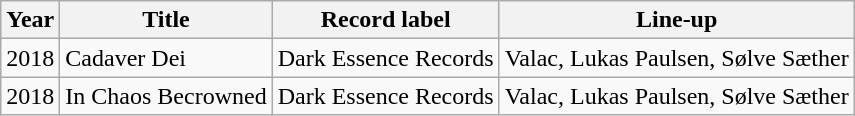<table class="wikitable">
<tr>
<th align="center" valign="top">Year</th>
<th align="center" valign="top">Title</th>
<th align="center" valign="top">Record label</th>
<th align="center" valign="top">Line-up</th>
</tr>
<tr>
<td align="left" valign="top">2018</td>
<td align="left" valign="top">Cadaver Dei</td>
<td align="left" valign="top">Dark Essence Records</td>
<td align="left" valign="top">Valac, Lukas Paulsen, Sølve Sæther</td>
</tr>
<tr>
<td>2018</td>
<td>In Chaos Becrowned</td>
<td>Dark Essence Records</td>
<td>Valac, Lukas Paulsen, Sølve Sæther</td>
</tr>
</table>
